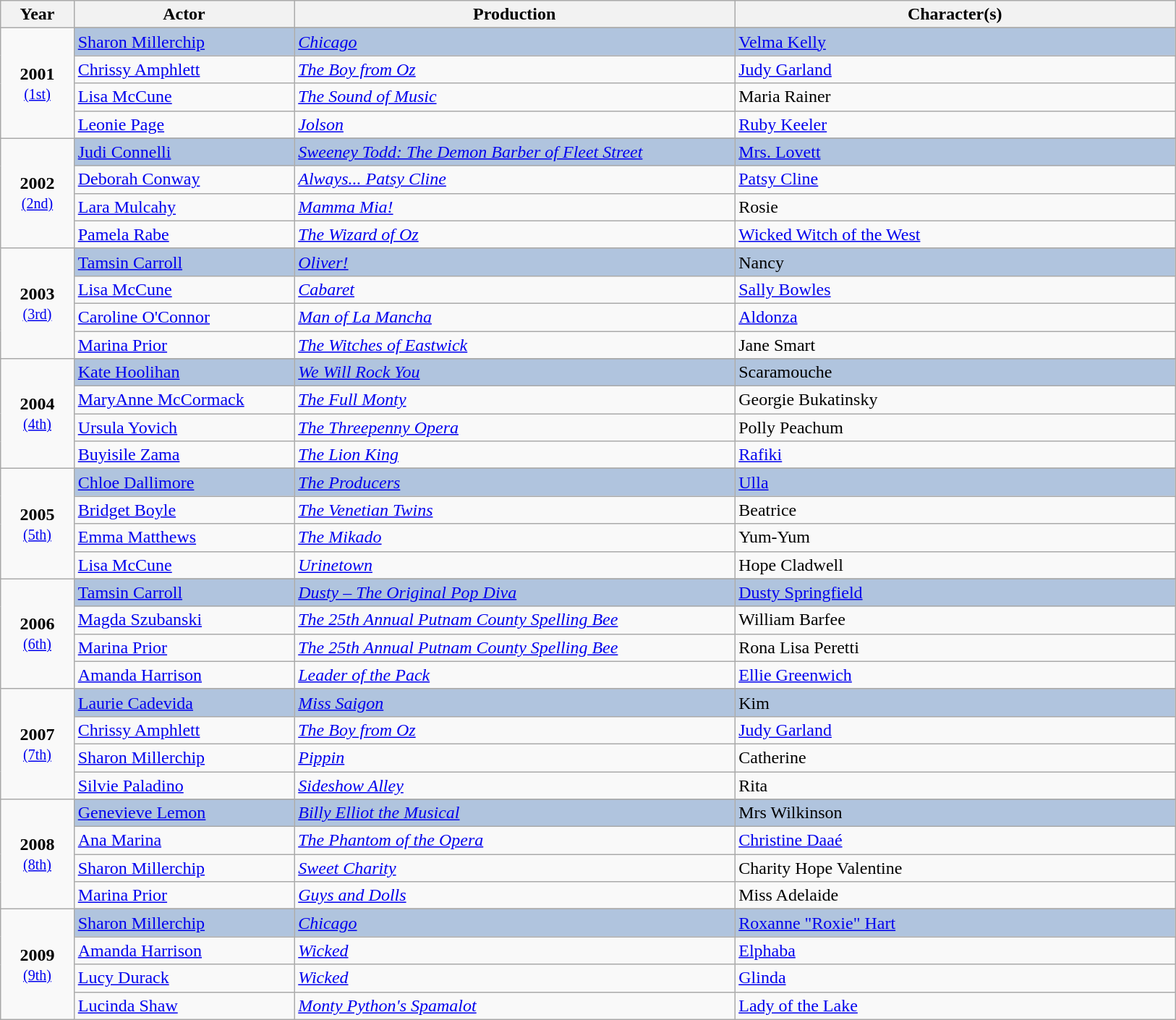<table class="sortable wikitable">
<tr>
<th width="5%">Year</th>
<th width="15%">Actor</th>
<th width="30%">Production</th>
<th width="30%">Character(s)</th>
</tr>
<tr>
<td rowspan="5" align="center"><strong>2001</strong><br><small><a href='#'>(1st)</a></small></td>
</tr>
<tr style="background:#B0C4DE">
<td><a href='#'>Sharon Millerchip</a></td>
<td><em><a href='#'>Chicago</a></em></td>
<td><a href='#'>Velma Kelly</a></td>
</tr>
<tr>
<td><a href='#'>Chrissy Amphlett</a></td>
<td><em><a href='#'>The Boy from Oz</a></em></td>
<td><a href='#'>Judy Garland</a></td>
</tr>
<tr>
<td><a href='#'>Lisa McCune</a></td>
<td><em><a href='#'>The Sound of Music</a></em></td>
<td>Maria Rainer</td>
</tr>
<tr>
<td><a href='#'>Leonie Page</a></td>
<td><em><a href='#'>Jolson</a></em></td>
<td><a href='#'>Ruby Keeler</a></td>
</tr>
<tr>
<td rowspan="5" align="center"><strong>2002</strong><br><small><a href='#'>(2nd)</a></small></td>
</tr>
<tr style="background:#B0C4DE">
<td><a href='#'>Judi Connelli</a></td>
<td><em><a href='#'>Sweeney Todd: The Demon Barber of Fleet Street</a></em></td>
<td><a href='#'>Mrs. Lovett</a></td>
</tr>
<tr>
<td><a href='#'>Deborah Conway</a></td>
<td><em><a href='#'>Always... Patsy Cline</a></em></td>
<td><a href='#'>Patsy Cline</a></td>
</tr>
<tr>
<td><a href='#'>Lara Mulcahy</a></td>
<td><em><a href='#'>Mamma Mia!</a></em></td>
<td>Rosie</td>
</tr>
<tr>
<td><a href='#'>Pamela Rabe</a></td>
<td><em><a href='#'>The Wizard of Oz</a></em></td>
<td><a href='#'>Wicked Witch of the West</a></td>
</tr>
<tr>
<td rowspan="5" align="center"><strong>2003</strong><br><small><a href='#'>(3rd)</a></small></td>
</tr>
<tr style="background:#B0C4DE">
<td><a href='#'>Tamsin Carroll</a></td>
<td><em><a href='#'>Oliver!</a></em></td>
<td>Nancy</td>
</tr>
<tr>
<td><a href='#'>Lisa McCune</a></td>
<td><em><a href='#'>Cabaret</a></em></td>
<td><a href='#'>Sally Bowles</a></td>
</tr>
<tr>
<td><a href='#'>Caroline O'Connor</a></td>
<td><em><a href='#'>Man of La Mancha</a></em></td>
<td><a href='#'>Aldonza</a></td>
</tr>
<tr>
<td><a href='#'>Marina Prior</a></td>
<td><em><a href='#'>The Witches of Eastwick</a></em></td>
<td>Jane Smart</td>
</tr>
<tr>
<td rowspan="5" align="center"><strong>2004</strong><br><small><a href='#'>(4th)</a></small></td>
</tr>
<tr style="background:#B0C4DE">
<td><a href='#'>Kate Hoolihan</a></td>
<td><em><a href='#'>We Will Rock You</a></em></td>
<td>Scaramouche</td>
</tr>
<tr>
<td><a href='#'>MaryAnne McCormack</a></td>
<td><em><a href='#'>The Full Monty</a></em></td>
<td>Georgie Bukatinsky</td>
</tr>
<tr>
<td><a href='#'>Ursula Yovich</a></td>
<td><em><a href='#'>The Threepenny Opera</a></em></td>
<td>Polly Peachum</td>
</tr>
<tr>
<td><a href='#'>Buyisile Zama</a></td>
<td><em><a href='#'>The Lion King</a></em></td>
<td><a href='#'>Rafiki</a></td>
</tr>
<tr>
<td rowspan="5" align="center"><strong>2005</strong><br><small><a href='#'>(5th)</a></small></td>
</tr>
<tr style="background:#B0C4DE">
<td><a href='#'>Chloe Dallimore</a></td>
<td><em><a href='#'>The Producers</a></em></td>
<td><a href='#'>Ulla</a></td>
</tr>
<tr>
<td><a href='#'>Bridget Boyle</a></td>
<td><em><a href='#'>The Venetian Twins</a></em></td>
<td>Beatrice</td>
</tr>
<tr>
<td><a href='#'>Emma Matthews</a></td>
<td><em><a href='#'>The Mikado</a></em></td>
<td>Yum-Yum</td>
</tr>
<tr>
<td><a href='#'>Lisa McCune</a></td>
<td><em><a href='#'>Urinetown</a></em></td>
<td>Hope Cladwell</td>
</tr>
<tr>
<td rowspan="5" align="center"><strong>2006</strong><br><small><a href='#'>(6th)</a></small></td>
</tr>
<tr style="background:#B0C4DE">
<td><a href='#'>Tamsin Carroll</a></td>
<td><em><a href='#'>Dusty – The Original Pop Diva</a></em></td>
<td><a href='#'>Dusty Springfield</a></td>
</tr>
<tr>
<td><a href='#'>Magda Szubanski</a></td>
<td><em><a href='#'>The 25th Annual Putnam County Spelling Bee</a></em></td>
<td>William Barfee</td>
</tr>
<tr>
<td><a href='#'>Marina Prior</a></td>
<td><em><a href='#'>The 25th Annual Putnam County Spelling Bee</a></em></td>
<td>Rona Lisa Peretti</td>
</tr>
<tr>
<td><a href='#'>Amanda Harrison</a></td>
<td><em><a href='#'>Leader of the Pack</a></em></td>
<td><a href='#'>Ellie Greenwich</a></td>
</tr>
<tr>
<td rowspan="5" align="center"><strong>2007</strong><br><small><a href='#'>(7th)</a></small></td>
</tr>
<tr style="background:#B0C4DE">
<td><a href='#'>Laurie Cadevida</a></td>
<td><em><a href='#'>Miss Saigon</a></em></td>
<td>Kim</td>
</tr>
<tr>
<td><a href='#'>Chrissy Amphlett</a></td>
<td><em><a href='#'>The Boy from Oz</a></em></td>
<td><a href='#'>Judy Garland</a></td>
</tr>
<tr>
<td><a href='#'>Sharon Millerchip</a></td>
<td><em><a href='#'>Pippin</a></em></td>
<td>Catherine</td>
</tr>
<tr>
<td><a href='#'>Silvie Paladino</a></td>
<td><em><a href='#'>Sideshow Alley</a></em></td>
<td>Rita</td>
</tr>
<tr>
<td rowspan="5" align="center"><strong>2008</strong><br><small><a href='#'>(8th)</a></small></td>
</tr>
<tr style="background:#B0C4DE">
<td><a href='#'>Genevieve Lemon</a></td>
<td><em><a href='#'>Billy Elliot the Musical</a></em></td>
<td>Mrs Wilkinson</td>
</tr>
<tr>
<td><a href='#'>Ana Marina</a></td>
<td><em><a href='#'>The Phantom of the Opera</a></em></td>
<td><a href='#'>Christine Daaé</a></td>
</tr>
<tr>
<td><a href='#'>Sharon Millerchip</a></td>
<td><em><a href='#'>Sweet Charity</a></em></td>
<td>Charity Hope Valentine</td>
</tr>
<tr>
<td><a href='#'>Marina Prior</a></td>
<td><em><a href='#'>Guys and Dolls</a></em></td>
<td>Miss Adelaide</td>
</tr>
<tr>
<td rowspan="5" align="center"><strong>2009</strong><br><small><a href='#'>(9th)</a></small></td>
</tr>
<tr style="background:#B0C4DE">
<td><a href='#'>Sharon Millerchip</a></td>
<td><em><a href='#'>Chicago</a></em></td>
<td><a href='#'>Roxanne "Roxie" Hart</a></td>
</tr>
<tr>
<td><a href='#'>Amanda Harrison</a></td>
<td><em><a href='#'>Wicked</a></em></td>
<td><a href='#'>Elphaba</a></td>
</tr>
<tr>
<td><a href='#'>Lucy Durack</a></td>
<td><em><a href='#'>Wicked</a></em></td>
<td><a href='#'>Glinda</a></td>
</tr>
<tr>
<td><a href='#'>Lucinda Shaw</a></td>
<td><em><a href='#'>Monty Python's Spamalot</a></em></td>
<td><a href='#'>Lady of the Lake</a></td>
</tr>
</table>
